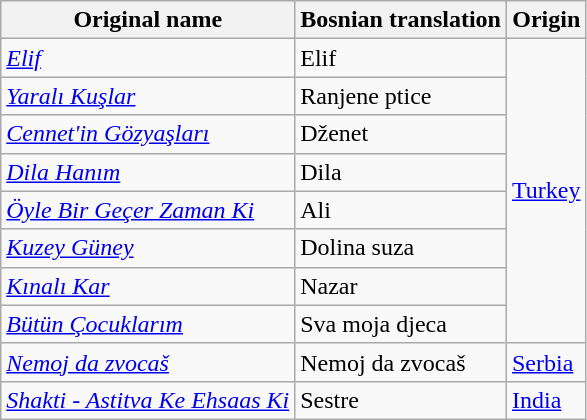<table class="wikitable">
<tr>
<th>Original name</th>
<th>Bosnian translation</th>
<th>Origin</th>
</tr>
<tr>
<td><em><a href='#'>Elif</a></em></td>
<td>Elif</td>
<td rowspan="8"><a href='#'>Turkey</a></td>
</tr>
<tr>
<td><em><a href='#'>Yaralı Kuşlar</a></em></td>
<td>Ranjene ptice</td>
</tr>
<tr>
<td><em><a href='#'>Cennet'in Gözyaşları</a></em></td>
<td>Dženet</td>
</tr>
<tr>
<td><em><a href='#'>Dila Hanım</a></em></td>
<td>Dila</td>
</tr>
<tr>
<td><em><a href='#'>Öyle Bir Geçer Zaman Ki</a></em></td>
<td>Ali</td>
</tr>
<tr>
<td><em><a href='#'>Kuzey Güney</a></em></td>
<td>Dolina suza</td>
</tr>
<tr>
<td><em><a href='#'>Kınalı Kar</a></em></td>
<td>Nazar</td>
</tr>
<tr>
<td><em><a href='#'>Bütün Çocuklarım</a></em></td>
<td>Sva moja djeca</td>
</tr>
<tr>
<td><em><a href='#'>Nemoj da zvocaš</a></em></td>
<td>Nemoj da zvocaš</td>
<td><a href='#'>Serbia</a></td>
</tr>
<tr>
<td><em><a href='#'>Shakti - Astitva Ke Ehsaas Ki</a></em></td>
<td>Sestre</td>
<td><a href='#'>India</a></td>
</tr>
</table>
